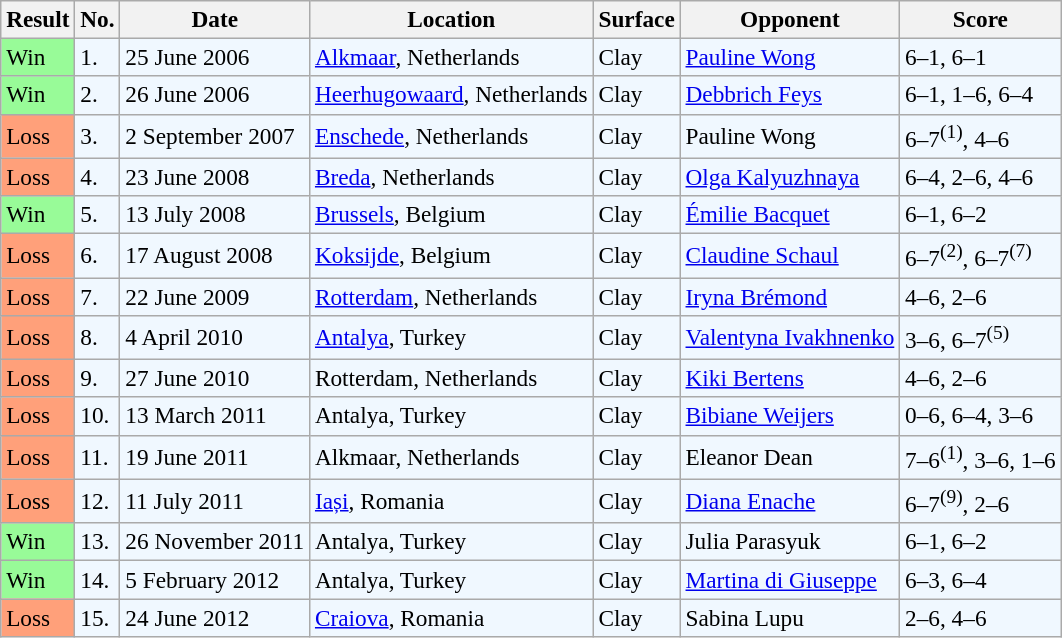<table class="sortable wikitable" style="font-size:97%;">
<tr>
<th>Result</th>
<th>No.</th>
<th>Date</th>
<th>Location</th>
<th>Surface</th>
<th>Opponent</th>
<th class="unsortable">Score</th>
</tr>
<tr style="background:#f0f8ff;">
<td style="background:#98fb98;">Win</td>
<td>1.</td>
<td>25 June 2006</td>
<td><a href='#'>Alkmaar</a>, Netherlands</td>
<td>Clay</td>
<td> <a href='#'>Pauline Wong</a></td>
<td>6–1, 6–1</td>
</tr>
<tr style="background:#f0f8ff;">
<td style="background:#98fb98;">Win</td>
<td>2.</td>
<td>26 June 2006</td>
<td><a href='#'>Heerhugowaard</a>, Netherlands</td>
<td>Clay</td>
<td> <a href='#'>Debbrich Feys</a></td>
<td>6–1, 1–6, 6–4</td>
</tr>
<tr style="background:#f0f8ff;">
<td style="background:#ffa07a;">Loss</td>
<td>3.</td>
<td>2 September 2007</td>
<td><a href='#'>Enschede</a>, Netherlands</td>
<td>Clay</td>
<td> Pauline Wong</td>
<td>6–7<sup>(1)</sup>, 4–6</td>
</tr>
<tr style="background:#f0f8ff;">
<td style="background:#ffa07a;">Loss</td>
<td>4.</td>
<td>23 June 2008</td>
<td><a href='#'>Breda</a>, Netherlands</td>
<td>Clay</td>
<td> <a href='#'>Olga Kalyuzhnaya</a></td>
<td>6–4, 2–6, 4–6</td>
</tr>
<tr style="background:#f0f8ff;">
<td style="background:#98fb98;">Win</td>
<td>5.</td>
<td>13 July 2008</td>
<td><a href='#'>Brussels</a>, Belgium</td>
<td>Clay</td>
<td> <a href='#'>Émilie Bacquet</a></td>
<td>6–1, 6–2</td>
</tr>
<tr style="background:#f0f8ff;">
<td style="background:#ffa07a;">Loss</td>
<td>6.</td>
<td>17 August 2008</td>
<td><a href='#'>Koksijde</a>, Belgium</td>
<td>Clay</td>
<td> <a href='#'>Claudine Schaul</a></td>
<td>6–7<sup>(2)</sup>, 6–7<sup>(7)</sup></td>
</tr>
<tr style="background:#f0f8ff;">
<td style="background:#ffa07a;">Loss</td>
<td>7.</td>
<td>22 June 2009</td>
<td><a href='#'>Rotterdam</a>, Netherlands</td>
<td>Clay</td>
<td> <a href='#'>Iryna Brémond</a></td>
<td>4–6, 2–6</td>
</tr>
<tr style="background:#f0f8ff;">
<td style="background:#ffa07a;">Loss</td>
<td>8.</td>
<td>4 April 2010</td>
<td><a href='#'>Antalya</a>, Turkey</td>
<td>Clay</td>
<td> <a href='#'>Valentyna Ivakhnenko</a></td>
<td>3–6, 6–7<sup>(5)</sup></td>
</tr>
<tr style="background:#f0f8ff;">
<td style="background:#ffa07a;">Loss</td>
<td>9.</td>
<td>27 June 2010</td>
<td>Rotterdam, Netherlands</td>
<td>Clay</td>
<td> <a href='#'>Kiki Bertens</a></td>
<td>4–6, 2–6</td>
</tr>
<tr bgcolor="#f0f8ff">
<td style="background:#ffa07a;">Loss</td>
<td>10.</td>
<td>13 March 2011</td>
<td>Antalya, Turkey</td>
<td>Clay</td>
<td> <a href='#'>Bibiane Weijers</a></td>
<td>0–6, 6–4, 3–6</td>
</tr>
<tr bgcolor="#f0f8ff">
<td style="background:#ffa07a;">Loss</td>
<td>11.</td>
<td>19 June 2011</td>
<td>Alkmaar, Netherlands</td>
<td>Clay</td>
<td> Eleanor Dean</td>
<td>7–6<sup>(1)</sup>, 3–6, 1–6</td>
</tr>
<tr style="background:#f0f8ff;">
<td style="background:#ffa07a;">Loss</td>
<td>12.</td>
<td>11 July 2011</td>
<td><a href='#'>Iași</a>, Romania</td>
<td>Clay</td>
<td> <a href='#'>Diana Enache</a></td>
<td>6–7<sup>(9)</sup>, 2–6</td>
</tr>
<tr style="background:#f0f8ff;">
<td style="background:#98fb98;">Win</td>
<td>13.</td>
<td>26 November 2011</td>
<td>Antalya, Turkey</td>
<td>Clay</td>
<td> Julia Parasyuk</td>
<td>6–1, 6–2</td>
</tr>
<tr style="background:#f0f8ff;">
<td style="background:#98fb98;">Win</td>
<td>14.</td>
<td>5 February 2012</td>
<td>Antalya, Turkey</td>
<td>Clay</td>
<td> <a href='#'>Martina di Giuseppe</a></td>
<td>6–3, 6–4</td>
</tr>
<tr style="background:#f0f8ff;">
<td style="background:#ffa07a;">Loss</td>
<td>15.</td>
<td>24 June 2012</td>
<td><a href='#'>Craiova</a>, Romania</td>
<td>Clay</td>
<td> Sabina Lupu</td>
<td>2–6, 4–6</td>
</tr>
</table>
